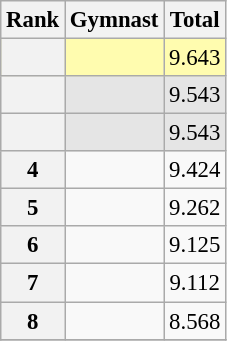<table class="wikitable sortable" style="text-align:center; font-size:95%">
<tr>
<th scope=col>Rank</th>
<th scope=col>Gymnast</th>
<th scope=col>Total</th>
</tr>
<tr bgcolor=fffcaf>
<th scope=row style="text-align:center"></th>
<td align=left></td>
<td>9.643</td>
</tr>
<tr bgcolor=e5e5e5>
<th scope=row style="text-align:center"></th>
<td align=left></td>
<td>9.543</td>
</tr>
<tr bgcolor=e5e5e5>
<th scope=row style="text-align:center"></th>
<td align=left></td>
<td>9.543</td>
</tr>
<tr>
<th scope=row style="text-align:center">4</th>
<td align=left></td>
<td>9.424</td>
</tr>
<tr>
<th scope=row style="text-align:center">5</th>
<td align=left></td>
<td>9.262</td>
</tr>
<tr>
<th scope=row style="text-align:center">6</th>
<td align=left></td>
<td>9.125</td>
</tr>
<tr>
<th scope=row style="text-align:center">7</th>
<td align=left></td>
<td>9.112</td>
</tr>
<tr>
<th scope=row style="text-align:center">8</th>
<td align=left></td>
<td>8.568</td>
</tr>
<tr>
</tr>
</table>
